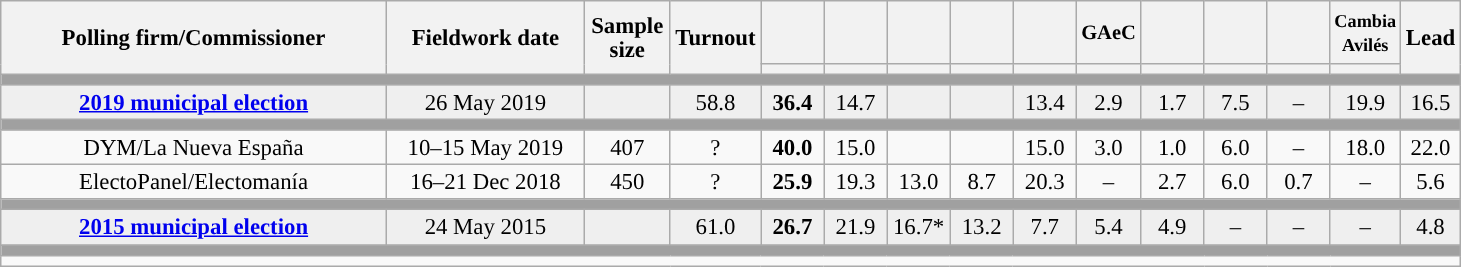<table class="wikitable collapsible collapsed" style="text-align:center; font-size:95%; line-height:16px;">
<tr style="height:42px;">
<th style="width:250px;" rowspan="2">Polling firm/Commissioner</th>
<th style="width:125px;" rowspan="2">Fieldwork date</th>
<th style="width:50px;" rowspan="2">Sample size</th>
<th style="width:45px;" rowspan="2">Turnout</th>
<th style="width:35px;"></th>
<th style="width:35px;"></th>
<th style="width:35px;"></th>
<th style="width:35px;"></th>
<th style="width:35px;"></th>
<th style="width:35px; font-size:90%;">GAeC</th>
<th style="width:35px;"></th>
<th style="width:35px;"></th>
<th style="width:35px;"></th>
<th style="width:35px; font-size:80%;">Cambia<br>Avilés</th>
<th style="width:30px;" rowspan="2">Lead</th>
</tr>
<tr>
<th style="color:inherit;background:"></th>
<th style="color:inherit;background:"></th>
<th style="color:inherit;background:"></th>
<th style="color:inherit;background:"></th>
<th style="color:inherit;background:"></th>
<th style="color:inherit;background:"></th>
<th style="color:inherit;background:"></th>
<th style="color:inherit;background:"></th>
<th style="color:inherit;background:"></th>
<th style="color:inherit;background:"></th>
</tr>
<tr>
<td colspan="15" style="background:#A0A0A0"></td>
</tr>
<tr style="background:#EFEFEF;">
<td><strong><a href='#'>2019 municipal election</a></strong></td>
<td>26 May 2019</td>
<td></td>
<td>58.8</td>
<td><strong>36.4</strong><br></td>
<td>14.7<br></td>
<td></td>
<td></td>
<td>13.4<br></td>
<td>2.9<br></td>
<td>1.7<br></td>
<td>7.5<br></td>
<td>–</td>
<td>19.9<br></td>
<td style="background:">16.5</td>
</tr>
<tr>
<td colspan="15" style="background:#A0A0A0"></td>
</tr>
<tr>
<td>DYM/La Nueva España</td>
<td>10–15 May 2019</td>
<td>407</td>
<td>?</td>
<td><strong>40.0</strong><br></td>
<td>15.0<br></td>
<td></td>
<td></td>
<td>15.0<br></td>
<td>3.0<br></td>
<td>1.0<br></td>
<td>6.0<br></td>
<td>–</td>
<td>18.0<br></td>
<td style="background:">22.0</td>
</tr>
<tr>
<td>ElectoPanel/Electomanía</td>
<td>16–21 Dec 2018</td>
<td>450</td>
<td>?</td>
<td><strong>25.9</strong><br></td>
<td>19.3<br></td>
<td>13.0<br></td>
<td>8.7<br></td>
<td>20.3<br></td>
<td>–</td>
<td>2.7<br></td>
<td>6.0<br></td>
<td>0.7<br></td>
<td>–</td>
<td style="background:">5.6</td>
</tr>
<tr>
<td colspan="15" style="background:#A0A0A0"></td>
</tr>
<tr style="background:#EFEFEF;">
<td><strong><a href='#'>2015 municipal election</a></strong></td>
<td>24 May 2015</td>
<td></td>
<td>61.0</td>
<td><strong>26.7</strong><br></td>
<td>21.9<br></td>
<td>16.7*<br></td>
<td>13.2<br></td>
<td>7.7<br></td>
<td>5.4<br></td>
<td>4.9<br></td>
<td>–</td>
<td>–</td>
<td>–</td>
<td style="background:">4.8</td>
</tr>
<tr>
<td colspan="15" style="background:#A0A0A0"></td>
</tr>
<tr>
<td align="left" colspan="15"></td>
</tr>
</table>
